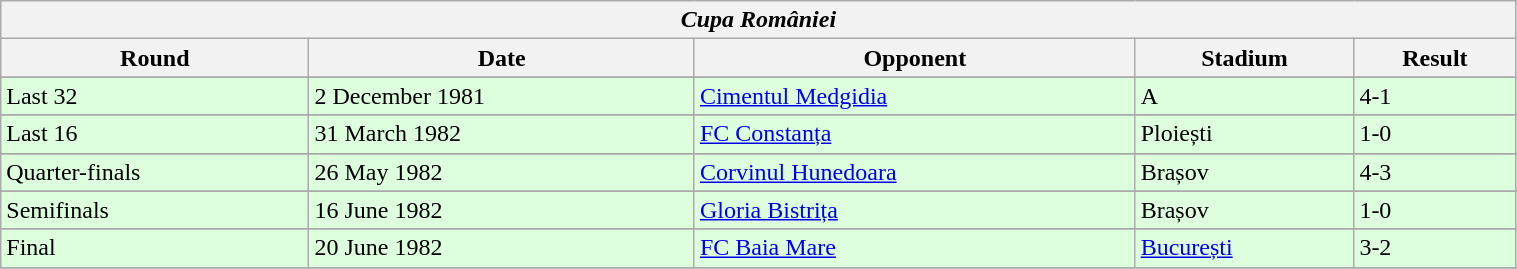<table class="wikitable" style="width:80%;">
<tr>
<th colspan="5" style="text-align:center;"><em>Cupa României</em></th>
</tr>
<tr>
<th>Round</th>
<th>Date</th>
<th>Opponent</th>
<th>Stadium</th>
<th>Result</th>
</tr>
<tr>
</tr>
<tr bgcolor="#ddffdd">
<td>Last 32</td>
<td>2 December 1981</td>
<td><a href='#'>Cimentul Medgidia</a></td>
<td>A</td>
<td>4-1</td>
</tr>
<tr>
</tr>
<tr bgcolor="#ddffdd">
<td>Last 16</td>
<td>31 March 1982</td>
<td><a href='#'>FC Constanța</a></td>
<td>Ploiești</td>
<td>1-0</td>
</tr>
<tr>
</tr>
<tr bgcolor="#ddffdd">
<td>Quarter-finals</td>
<td>26 May 1982</td>
<td><a href='#'>Corvinul Hunedoara</a></td>
<td>Brașov</td>
<td>4-3</td>
</tr>
<tr>
</tr>
<tr bgcolor="#ddffdd">
<td>Semifinals</td>
<td>16 June 1982</td>
<td><a href='#'>Gloria Bistrița</a></td>
<td>Brașov</td>
<td>1-0</td>
</tr>
<tr>
</tr>
<tr bgcolor="#ddffdd">
<td>Final</td>
<td>20 June 1982</td>
<td><a href='#'>FC Baia Mare</a></td>
<td><a href='#'>București</a></td>
<td>3-2</td>
</tr>
<tr>
</tr>
</table>
